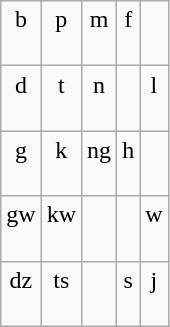<table class="wikitable" style="text-align: center">
<tr>
<td>b<br><br></td>
<td>p<br><br></td>
<td>m<br><br></td>
<td>f<br><br></td>
<td></td>
</tr>
<tr>
<td>d<br><br></td>
<td>t<br><br></td>
<td>n<br><br></td>
<td></td>
<td>l<br><br></td>
</tr>
<tr>
<td>g<br><br></td>
<td>k<br><br></td>
<td>ng<br><br></td>
<td>h<br><br></td>
<td></td>
</tr>
<tr>
<td>gw<br><br></td>
<td>kw<br><br></td>
<td></td>
<td></td>
<td>w<br><br></td>
</tr>
<tr>
<td>dz<br><br></td>
<td>ts<br><br></td>
<td></td>
<td>s<br><br></td>
<td>j<br><br></td>
</tr>
</table>
